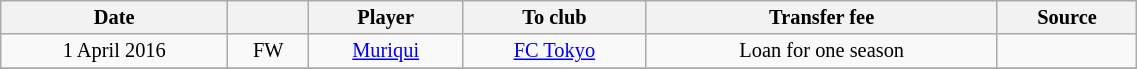<table class="wikitable sortable" style="width:60%; text-align:center; font-size:85%; text-align:centre;">
<tr>
<th>Date</th>
<th></th>
<th>Player</th>
<th>To club</th>
<th>Transfer fee</th>
<th>Source</th>
</tr>
<tr>
<td>1 April 2016</td>
<td>FW</td>
<td> <a href='#'>Muriqui</a></td>
<td> <a href='#'>FC Tokyo</a></td>
<td>Loan for one season</td>
<td></td>
</tr>
<tr>
</tr>
</table>
